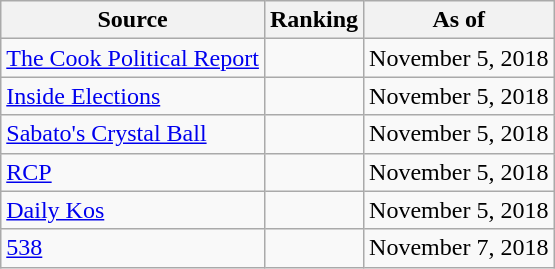<table class="wikitable" style="text-align:center">
<tr>
<th>Source</th>
<th>Ranking</th>
<th>As of</th>
</tr>
<tr>
<td align=left><a href='#'>The Cook Political Report</a></td>
<td></td>
<td>November 5, 2018</td>
</tr>
<tr>
<td align=left><a href='#'>Inside Elections</a></td>
<td></td>
<td>November 5, 2018</td>
</tr>
<tr>
<td align=left><a href='#'>Sabato's Crystal Ball</a></td>
<td></td>
<td>November 5, 2018</td>
</tr>
<tr>
<td align="left"><a href='#'>RCP</a></td>
<td></td>
<td>November 5, 2018</td>
</tr>
<tr>
<td align="left"><a href='#'>Daily Kos</a></td>
<td></td>
<td>November 5, 2018</td>
</tr>
<tr>
<td align="left"><a href='#'>538</a></td>
<td></td>
<td>November 7, 2018</td>
</tr>
</table>
